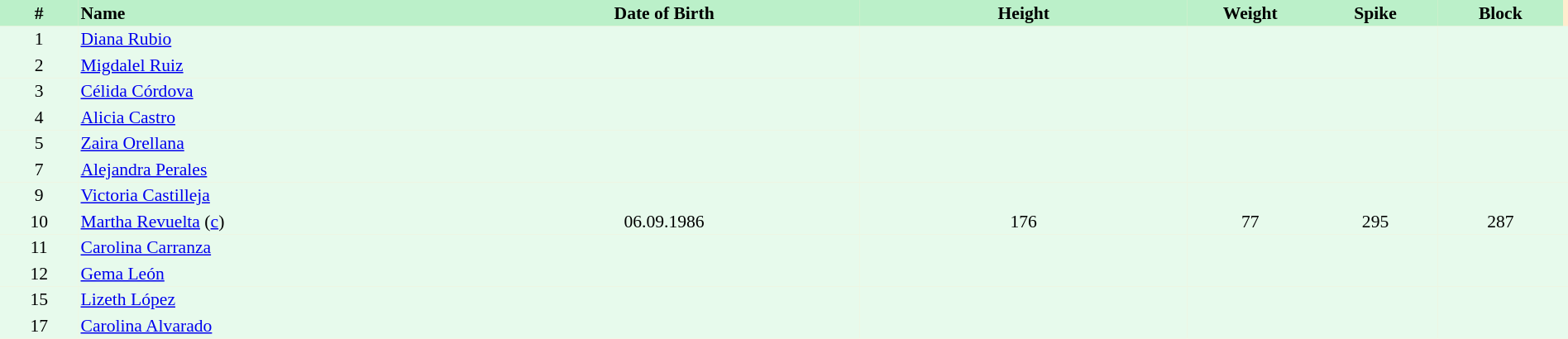<table border=0 cellpadding=2 cellspacing=0  |- bgcolor=#FFECCE style="text-align:center; font-size:90%;" width=100%>
<tr bgcolor=#BBF0C9>
<th width=5%>#</th>
<th width=25% align=left>Name</th>
<th width=25%>Date of Birth</th>
<th width=21%>Height</th>
<th width=8%>Weight</th>
<th width=8%>Spike</th>
<th width=8%>Block</th>
</tr>
<tr bgcolor=#E7FAEC>
<td>1</td>
<td align=left><a href='#'>Diana Rubio</a></td>
<td></td>
<td></td>
<td></td>
<td></td>
<td></td>
<td></td>
</tr>
<tr bgcolor=#E7FAEC>
<td>2</td>
<td align=left><a href='#'>Migdalel Ruiz</a></td>
<td></td>
<td></td>
<td></td>
<td></td>
<td></td>
<td></td>
</tr>
<tr bgcolor=#E7FAEC>
<td>3</td>
<td align=left><a href='#'>Célida Córdova</a></td>
<td></td>
<td></td>
<td></td>
<td></td>
<td></td>
<td></td>
</tr>
<tr bgcolor=#E7FAEC>
<td>4</td>
<td align=left><a href='#'>Alicia Castro</a></td>
<td></td>
<td></td>
<td></td>
<td></td>
<td></td>
<td></td>
</tr>
<tr bgcolor=#E7FAEC>
<td>5</td>
<td align=left><a href='#'>Zaira Orellana</a></td>
<td></td>
<td></td>
<td></td>
<td></td>
<td></td>
<td></td>
</tr>
<tr bgcolor=#E7FAEC>
<td>7</td>
<td align=left><a href='#'>Alejandra Perales</a></td>
<td></td>
<td></td>
<td></td>
<td></td>
<td></td>
<td></td>
</tr>
<tr bgcolor=#E7FAEC>
<td>9</td>
<td align=left><a href='#'>Victoria Castilleja</a></td>
<td></td>
<td></td>
<td></td>
<td></td>
<td></td>
<td></td>
</tr>
<tr bgcolor=#E7FAEC>
<td>10</td>
<td align=left><a href='#'>Martha Revuelta</a> (<a href='#'>c</a>)</td>
<td>06.09.1986</td>
<td>176</td>
<td>77</td>
<td>295</td>
<td>287</td>
<td></td>
</tr>
<tr bgcolor=#E7FAEC>
<td>11</td>
<td align=left><a href='#'>Carolina Carranza</a></td>
<td></td>
<td></td>
<td></td>
<td></td>
<td></td>
<td></td>
</tr>
<tr bgcolor=#E7FAEC>
<td>12</td>
<td align=left><a href='#'>Gema León</a></td>
<td></td>
<td></td>
<td></td>
<td></td>
<td></td>
<td></td>
</tr>
<tr bgcolor=#E7FAEC>
<td>15</td>
<td align=left><a href='#'>Lizeth López</a></td>
<td></td>
<td></td>
<td></td>
<td></td>
<td></td>
<td></td>
</tr>
<tr bgcolor=#E7FAEC>
<td>17</td>
<td align=left><a href='#'>Carolina Alvarado</a></td>
<td></td>
<td></td>
<td></td>
<td></td>
<td></td>
<td></td>
</tr>
</table>
